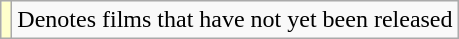<table class="wikitable">
<tr>
<td style="background:#ffc;"></td>
<td>Denotes films that have not yet been released</td>
</tr>
</table>
